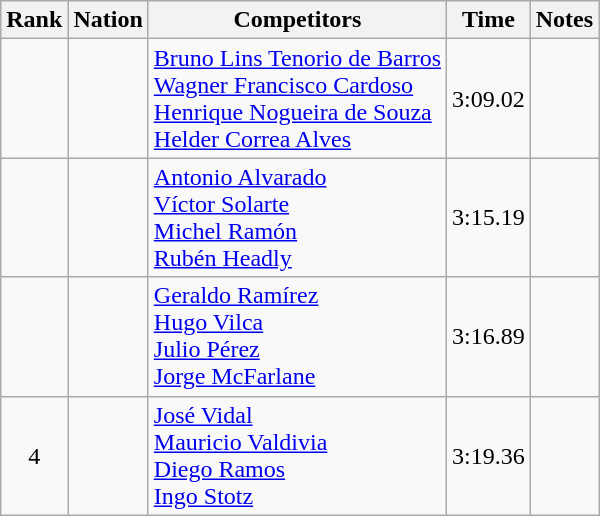<table class="wikitable sortable" style="text-align:center">
<tr>
<th>Rank</th>
<th>Nation</th>
<th>Competitors</th>
<th>Time</th>
<th>Notes</th>
</tr>
<tr>
<td align=center></td>
<td align=left></td>
<td align=left><a href='#'>Bruno Lins Tenorio de Barros</a><br><a href='#'>Wagner Francisco Cardoso</a><br><a href='#'>Henrique Nogueira de Souza</a><br><a href='#'>Helder Correa Alves</a></td>
<td>3:09.02</td>
<td></td>
</tr>
<tr>
<td align=center></td>
<td align=left></td>
<td align=left><a href='#'>Antonio Alvarado</a><br><a href='#'>Víctor Solarte</a><br><a href='#'>Michel Ramón</a><br><a href='#'>Rubén Headly</a></td>
<td>3:15.19</td>
<td></td>
</tr>
<tr>
<td align=center></td>
<td align=left></td>
<td align=left><a href='#'>Geraldo Ramírez</a><br><a href='#'>Hugo Vilca</a><br><a href='#'>Julio Pérez</a><br><a href='#'>Jorge McFarlane</a></td>
<td>3:16.89</td>
<td></td>
</tr>
<tr>
<td align=center>4</td>
<td align=left></td>
<td align=left><a href='#'>José Vidal</a><br><a href='#'>Mauricio Valdivia</a><br><a href='#'>Diego Ramos</a><br><a href='#'>Ingo Stotz</a></td>
<td>3:19.36</td>
<td></td>
</tr>
</table>
